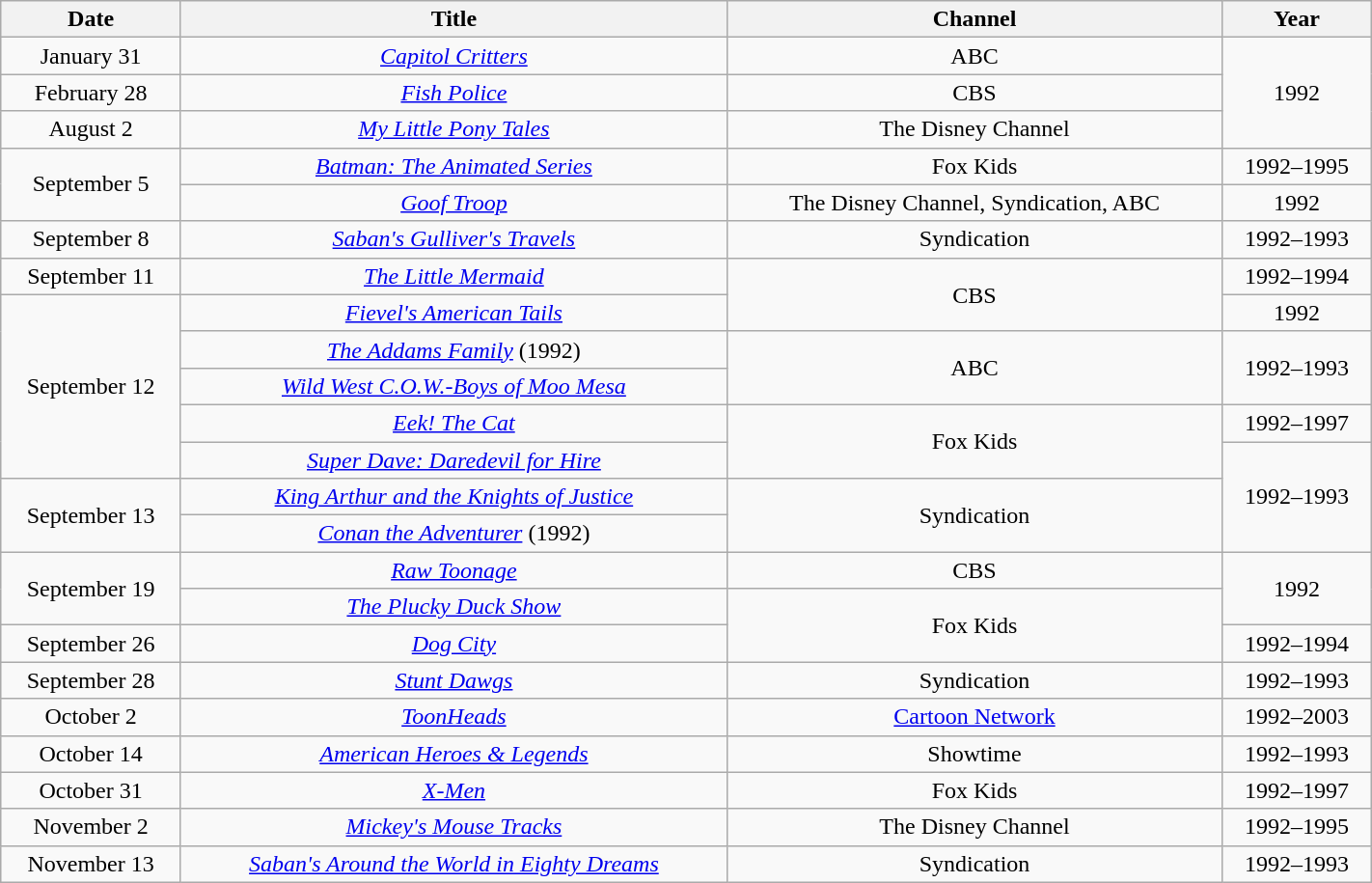<table class="wikitable sortable" style="text-align: center" width="75%">
<tr>
<th scope="col">Date</th>
<th scope="col">Title</th>
<th scope="col">Channel</th>
<th scope="col">Year</th>
</tr>
<tr>
<td>January 31</td>
<td><em><a href='#'>Capitol Critters</a></em></td>
<td>ABC</td>
<td rowspan=3>1992</td>
</tr>
<tr>
<td>February 28</td>
<td><em><a href='#'>Fish Police</a></em></td>
<td>CBS</td>
</tr>
<tr>
<td>August 2</td>
<td><em><a href='#'>My Little Pony Tales</a></em></td>
<td>The Disney Channel</td>
</tr>
<tr>
<td rowspan=2>September 5</td>
<td><em><a href='#'>Batman: The Animated Series</a></em></td>
<td>Fox Kids</td>
<td>1992–1995</td>
</tr>
<tr>
<td><em><a href='#'>Goof Troop</a></em></td>
<td>The Disney Channel, Syndication, ABC</td>
<td>1992</td>
</tr>
<tr>
<td>September 8</td>
<td><em><a href='#'>Saban's Gulliver's Travels</a></em></td>
<td>Syndication</td>
<td>1992–1993</td>
</tr>
<tr>
<td>September 11</td>
<td><em><a href='#'>The Little Mermaid</a></em></td>
<td rowspan=2>CBS</td>
<td>1992–1994</td>
</tr>
<tr>
<td rowspan=5>September 12</td>
<td><em><a href='#'>Fievel's American Tails</a></em></td>
<td>1992</td>
</tr>
<tr>
<td><em><a href='#'>The Addams Family</a></em> (1992)</td>
<td rowspan=2>ABC</td>
<td rowspan=2>1992–1993</td>
</tr>
<tr>
<td><em><a href='#'>Wild West C.O.W.-Boys of Moo Mesa</a></em></td>
</tr>
<tr>
<td><em><a href='#'>Eek! The Cat</a></em></td>
<td rowspan=2>Fox Kids</td>
<td>1992–1997</td>
</tr>
<tr>
<td><em><a href='#'>Super Dave: Daredevil for Hire</a></em></td>
<td rowspan=3>1992–1993</td>
</tr>
<tr>
<td rowspan=2>September 13</td>
<td><em><a href='#'>King Arthur and the Knights of Justice</a></em></td>
<td rowspan=2>Syndication</td>
</tr>
<tr>
<td><em><a href='#'>Conan the Adventurer</a></em> (1992)</td>
</tr>
<tr>
<td rowspan=2>September 19</td>
<td><em><a href='#'>Raw Toonage</a></em></td>
<td>CBS</td>
<td rowspan=2>1992</td>
</tr>
<tr>
<td><em><a href='#'>The Plucky Duck Show</a></em></td>
<td rowspan=2>Fox Kids</td>
</tr>
<tr>
<td>September 26</td>
<td><em><a href='#'>Dog City</a></em></td>
<td>1992–1994</td>
</tr>
<tr>
<td>September 28</td>
<td><em><a href='#'>Stunt Dawgs</a></em></td>
<td>Syndication</td>
<td>1992–1993</td>
</tr>
<tr>
<td>October 2</td>
<td><em><a href='#'>ToonHeads</a></em></td>
<td><a href='#'>Cartoon Network</a></td>
<td>1992–2003</td>
</tr>
<tr>
<td>October 14</td>
<td><em><a href='#'>American Heroes & Legends</a></em></td>
<td>Showtime</td>
<td>1992–1993</td>
</tr>
<tr>
<td>October 31</td>
<td><em><a href='#'>X-Men</a></em></td>
<td>Fox Kids</td>
<td>1992–1997</td>
</tr>
<tr>
<td>November 2</td>
<td><em><a href='#'>Mickey's Mouse Tracks</a></em></td>
<td>The Disney Channel</td>
<td>1992–1995</td>
</tr>
<tr>
<td>November 13</td>
<td><em><a href='#'>Saban's Around the World in Eighty Dreams</a></em></td>
<td>Syndication</td>
<td>1992–1993</td>
</tr>
</table>
